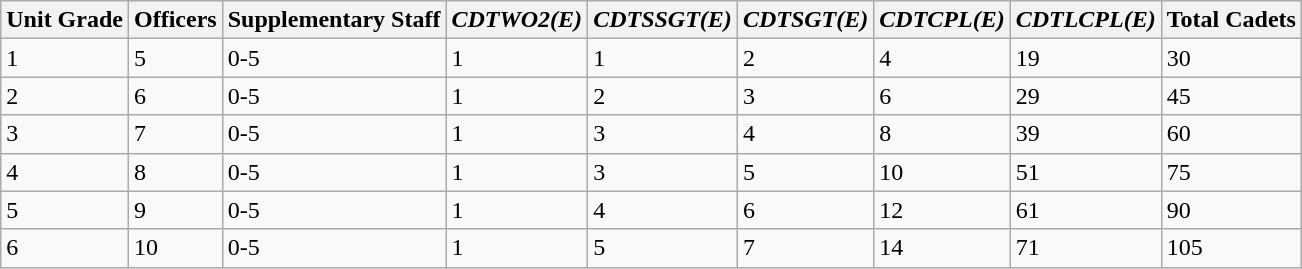<table class="wikitable">
<tr>
<th>Unit Grade</th>
<th>Officers</th>
<th>Supplementary Staff</th>
<th><em>CDTWO2(E)</em></th>
<th><em>CDTSSGT(E)</em></th>
<th><em>CDTSGT(E)</em></th>
<th><em>CDTCPL(E)</em></th>
<th><em>CDTLCPL(E)</em></th>
<th>Total Cadets</th>
</tr>
<tr>
<td>1</td>
<td>5</td>
<td>0-5</td>
<td>1</td>
<td>1</td>
<td>2</td>
<td>4</td>
<td>19</td>
<td>30</td>
</tr>
<tr>
<td>2</td>
<td>6</td>
<td>0-5</td>
<td>1</td>
<td>2</td>
<td>3</td>
<td>6</td>
<td>29</td>
<td>45</td>
</tr>
<tr>
<td>3</td>
<td>7</td>
<td>0-5</td>
<td>1</td>
<td>3</td>
<td>4</td>
<td>8</td>
<td>39</td>
<td>60</td>
</tr>
<tr>
<td>4</td>
<td>8</td>
<td>0-5</td>
<td>1</td>
<td>3</td>
<td>5</td>
<td>10</td>
<td>51</td>
<td>75</td>
</tr>
<tr>
<td>5</td>
<td>9</td>
<td>0-5</td>
<td>1</td>
<td>4</td>
<td>6</td>
<td>12</td>
<td>61</td>
<td>90</td>
</tr>
<tr>
<td>6</td>
<td>10</td>
<td>0-5</td>
<td>1</td>
<td>5</td>
<td>7</td>
<td>14</td>
<td>71</td>
<td>105</td>
</tr>
</table>
